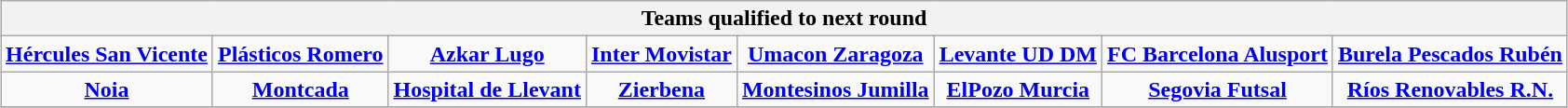<table class="wikitable" style="text-align: center; margin: 0 auto;">
<tr>
<th colspan=8>Teams qualified to next round</th>
</tr>
<tr>
<td><strong><a href='#'>Hércules San Vicente</a></strong></td>
<td><strong><a href='#'>Plásticos Romero</a></strong></td>
<td><strong><a href='#'>Azkar Lugo</a></strong></td>
<td><strong><a href='#'>Inter Movistar</a></strong></td>
<td><strong><a href='#'>Umacon Zaragoza</a></strong></td>
<td><strong><a href='#'>Levante UD DM</a></strong></td>
<td><strong><a href='#'>FC Barcelona Alusport</a></strong></td>
<td><strong><a href='#'>Burela Pescados Rubén</a></strong></td>
</tr>
<tr>
<td><strong><a href='#'>Noia</a></strong></td>
<td><strong><a href='#'>Montcada</a></strong></td>
<td><strong><a href='#'>Hospital de Llevant</a></strong></td>
<td><strong><a href='#'>Zierbena</a></strong></td>
<td><strong><a href='#'>Montesinos Jumilla</a></strong></td>
<td><strong><a href='#'>ElPozo Murcia</a></strong></td>
<td><strong><a href='#'>Segovia Futsal</a></strong></td>
<td><strong><a href='#'>Ríos Renovables R.N.</a></strong></td>
</tr>
<tr>
</tr>
</table>
